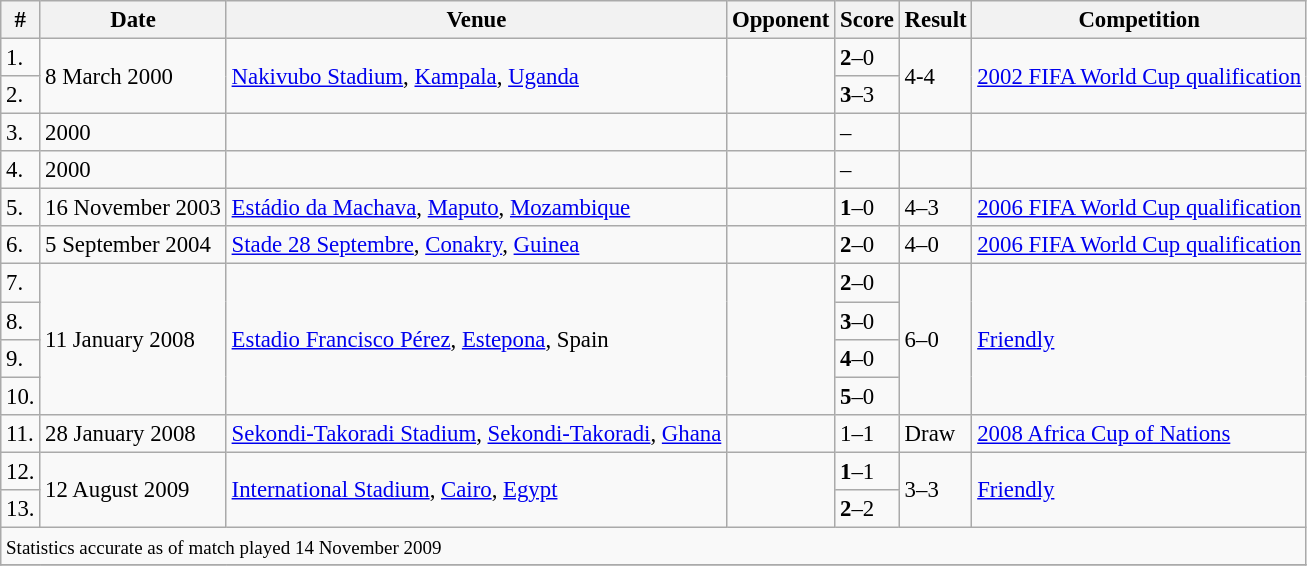<table class="wikitable" style="font-size:95%;">
<tr>
<th>#</th>
<th>Date</th>
<th>Venue</th>
<th>Opponent</th>
<th>Score</th>
<th>Result</th>
<th>Competition</th>
</tr>
<tr>
<td>1.</td>
<td rowspan="2">8 March 2000</td>
<td rowspan="2"><a href='#'>Nakivubo Stadium</a>, <a href='#'>Kampala</a>, <a href='#'>Uganda</a></td>
<td rowspan="2"></td>
<td><strong>2</strong>–0</td>
<td rowspan="2">4-4</td>
<td rowspan="2"><a href='#'>2002 FIFA World Cup qualification</a></td>
</tr>
<tr>
<td>2.</td>
<td><strong>3</strong>–3</td>
</tr>
<tr>
<td>3.</td>
<td>2000</td>
<td></td>
<td></td>
<td><strong> </strong>–</td>
<td></td>
<td></td>
</tr>
<tr>
<td>4.</td>
<td>2000</td>
<td></td>
<td></td>
<td><strong> </strong>–</td>
<td></td>
<td></td>
</tr>
<tr>
<td>5.</td>
<td>16 November 2003</td>
<td><a href='#'>Estádio da Machava</a>, <a href='#'>Maputo</a>, <a href='#'>Mozambique</a></td>
<td></td>
<td><strong>1</strong>–0</td>
<td>4–3</td>
<td><a href='#'>2006 FIFA World Cup qualification</a></td>
</tr>
<tr>
<td>6.</td>
<td>5 September 2004</td>
<td><a href='#'>Stade 28 Septembre</a>, <a href='#'>Conakry</a>, <a href='#'>Guinea</a></td>
<td></td>
<td><strong>2</strong>–0</td>
<td>4–0</td>
<td><a href='#'>2006 FIFA World Cup qualification</a></td>
</tr>
<tr>
<td>7.</td>
<td rowspan="4">11 January 2008</td>
<td rowspan="4"><a href='#'>Estadio Francisco Pérez</a>, <a href='#'>Estepona</a>, Spain</td>
<td rowspan="4"></td>
<td><strong>2</strong>–0</td>
<td rowspan="4">6–0</td>
<td rowspan="4"><a href='#'>Friendly</a></td>
</tr>
<tr>
<td>8.</td>
<td><strong>3</strong>–0</td>
</tr>
<tr>
<td>9.</td>
<td><strong>4</strong>–0</td>
</tr>
<tr>
<td>10.</td>
<td><strong>5</strong>–0</td>
</tr>
<tr>
<td>11.</td>
<td>28 January 2008</td>
<td><a href='#'>Sekondi-Takoradi Stadium</a>, <a href='#'>Sekondi-Takoradi</a>, <a href='#'>Ghana</a></td>
<td></td>
<td>1–1</td>
<td>Draw</td>
<td><a href='#'>2008 Africa Cup of Nations</a></td>
</tr>
<tr>
<td>12.</td>
<td rowspan="2">12 August 2009</td>
<td rowspan="2"><a href='#'>International Stadium</a>, <a href='#'>Cairo</a>, <a href='#'>Egypt</a></td>
<td rowspan="2"></td>
<td><strong>1</strong>–1</td>
<td rowspan="2">3–3</td>
<td rowspan="2"><a href='#'>Friendly</a></td>
</tr>
<tr>
<td>13.</td>
<td><strong>2</strong>–2</td>
</tr>
<tr>
<td colspan="12"><small>Statistics accurate as of match played 14 November 2009</small></td>
</tr>
<tr>
</tr>
</table>
